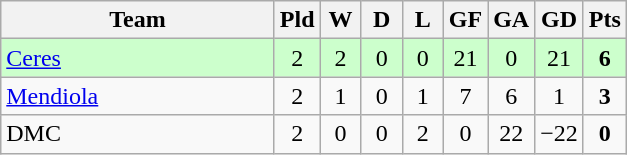<table class="wikitable" style="text-align: center;">
<tr>
<th width="175">Team</th>
<th width="20">Pld</th>
<th width="20">W</th>
<th width="20">D</th>
<th width="20">L</th>
<th width="20">GF</th>
<th width="20">GA</th>
<th width="20">GD</th>
<th width="20">Pts</th>
</tr>
<tr bgcolor=#ccffcc>
<td style="text-align:left;"><a href='#'>Ceres</a></td>
<td>2</td>
<td>2</td>
<td>0</td>
<td>0</td>
<td>21</td>
<td>0</td>
<td>21</td>
<td><strong>6</strong></td>
</tr>
<tr>
<td style="text-align:left;"><a href='#'>Mendiola</a></td>
<td>2</td>
<td>1</td>
<td>0</td>
<td>1</td>
<td>7</td>
<td>6</td>
<td>1</td>
<td><strong>3</strong></td>
</tr>
<tr>
<td style="text-align:left;">DMC</td>
<td>2</td>
<td>0</td>
<td>0</td>
<td>2</td>
<td>0</td>
<td>22</td>
<td>−22</td>
<td><strong>0</strong></td>
</tr>
</table>
